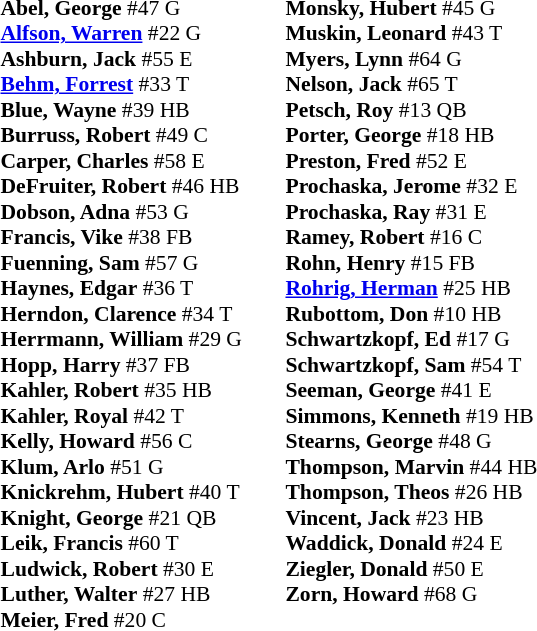<table class="toccolours" style="border-collapse:collapse; font-size:90%;">
<tr>
<td colspan="7" align="center"></td>
</tr>
<tr>
<td colspan=7 align="right"></td>
</tr>
<tr>
<td valign="top"><br><strong>Abel, George</strong> #47  G<br>
<strong><a href='#'>Alfson, Warren</a></strong> #22  G<br>
<strong>Ashburn, Jack</strong> #55  E<br>
<strong><a href='#'>Behm, Forrest</a></strong> #33  T<br>
<strong>Blue, Wayne</strong> #39  HB<br>
<strong>Burruss, Robert</strong> #49  C<br>
<strong>Carper, Charles</strong> #58  E<br>
<strong>DeFruiter, Robert</strong> #46  HB<br>
<strong>Dobson, Adna</strong> #53  G<br>
<strong>Francis, Vike</strong> #38  FB<br>
<strong>Fuenning, Sam</strong> #57  G<br>
<strong>Haynes, Edgar</strong> #36  T<br>
<strong>Herndon, Clarence</strong> #34  T<br>
<strong>Herrmann, William</strong> #29  G<br>
<strong>Hopp, Harry</strong> #37  FB<br>
<strong>Kahler, Robert</strong> #35  HB<br>
<strong>Kahler, Royal</strong> #42  T<br>
<strong>Kelly, Howard</strong> #56  C<br>
<strong>Klum, Arlo</strong> #51  G<br>
<strong>Knickrehm, Hubert</strong> #40  T<br>
<strong>Knight, George</strong> #21  QB<br>
<strong>Leik, Francis</strong> #60  T<br>
<strong>Ludwick, Robert</strong> #30  E<br>
<strong>Luther, Walter</strong> #27  HB<br>
<strong>Meier, Fred</strong> #20  C</td>
<td width="25"> </td>
<td valign="top"><br><strong>Monsky, Hubert</strong> #45  G<br>
<strong>Muskin, Leonard</strong> #43  T<br>
<strong>Myers, Lynn</strong> #64  G<br>
<strong>Nelson, Jack</strong> #65  T<br>
<strong>Petsch, Roy</strong> #13  QB<br>
<strong>Porter, George</strong> #18  HB<br>
<strong>Preston, Fred</strong> #52  E<br>
<strong>Prochaska, Jerome</strong> #32  E<br>
<strong>Prochaska, Ray</strong> #31  E<br>
<strong>Ramey, Robert</strong> #16  C<br>
<strong>Rohn, Henry</strong> #15  FB<br>
<strong><a href='#'>Rohrig, Herman</a></strong> #25  HB<br>
<strong>Rubottom, Don</strong> #10  HB<br>
<strong>Schwartzkopf, Ed</strong> #17  G<br>
<strong>Schwartzkopf, Sam</strong> #54  T<br>
<strong>Seeman, George</strong> #41  E<br>
<strong>Simmons, Kenneth</strong> #19  HB<br>
<strong>Stearns, George</strong> #48  G<br>
<strong>Thompson, Marvin</strong> #44  HB<br>
<strong>Thompson, Theos</strong> #26  HB<br>
<strong>Vincent, Jack</strong> #23  HB<br>
<strong>Waddick, Donald</strong> #24  E<br>
<strong>Ziegler, Donald</strong> #50  E<br>
<strong>Zorn, Howard</strong> #68  G</td>
</tr>
</table>
